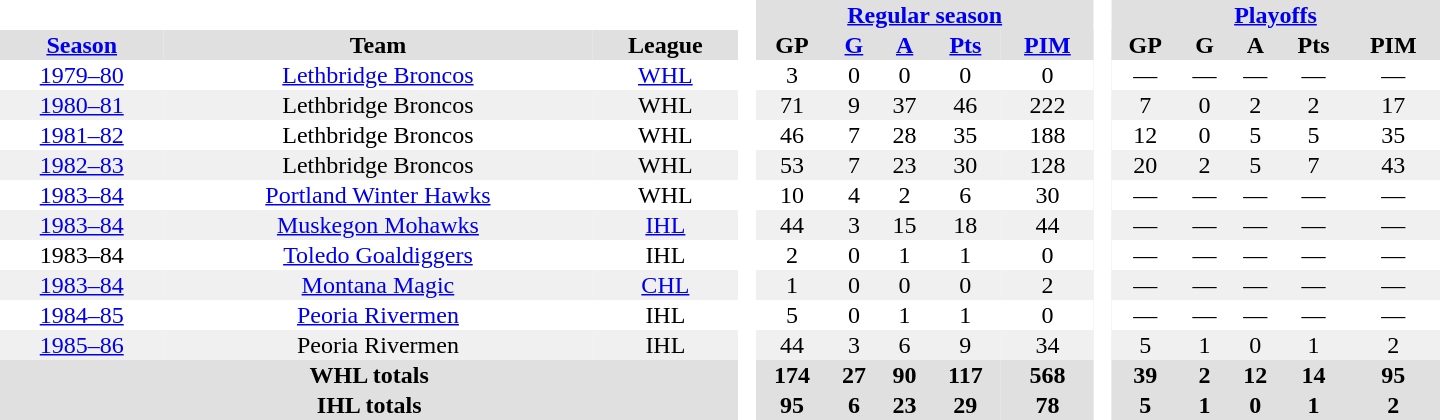<table border="0" cellpadding="1" cellspacing="0" style="text-align:center; width:60em;">
<tr style="background:#e0e0e0;">
<th colspan="3" bgcolor="#ffffff"> </th>
<th rowspan="99" bgcolor="#ffffff"> </th>
<th colspan="5"><a href='#'>Regular season</a></th>
<th rowspan="99" bgcolor="#ffffff"> </th>
<th colspan="5"><a href='#'>Playoffs</a></th>
</tr>
<tr style="background:#e0e0e0;">
<th><a href='#'>Season</a></th>
<th>Team</th>
<th>League</th>
<th>GP</th>
<th><a href='#'>G</a></th>
<th><a href='#'>A</a></th>
<th><a href='#'>Pts</a></th>
<th><a href='#'>PIM</a></th>
<th>GP</th>
<th>G</th>
<th>A</th>
<th>Pts</th>
<th>PIM</th>
</tr>
<tr>
<td><a href='#'>1979–80</a></td>
<td><a href='#'>Lethbridge Broncos</a></td>
<td><a href='#'>WHL</a></td>
<td>3</td>
<td>0</td>
<td>0</td>
<td>0</td>
<td>0</td>
<td>—</td>
<td>—</td>
<td>—</td>
<td>—</td>
<td>—</td>
</tr>
<tr style="background:#f0f0f0;">
<td><a href='#'>1980–81</a></td>
<td>Lethbridge Broncos</td>
<td>WHL</td>
<td>71</td>
<td>9</td>
<td>37</td>
<td>46</td>
<td>222</td>
<td>7</td>
<td>0</td>
<td>2</td>
<td>2</td>
<td>17</td>
</tr>
<tr>
<td><a href='#'>1981–82</a></td>
<td>Lethbridge Broncos</td>
<td>WHL</td>
<td>46</td>
<td>7</td>
<td>28</td>
<td>35</td>
<td>188</td>
<td>12</td>
<td>0</td>
<td>5</td>
<td>5</td>
<td>35</td>
</tr>
<tr style="background:#f0f0f0;">
<td><a href='#'>1982–83</a></td>
<td>Lethbridge Broncos</td>
<td>WHL</td>
<td>53</td>
<td>7</td>
<td>23</td>
<td>30</td>
<td>128</td>
<td>20</td>
<td>2</td>
<td>5</td>
<td>7</td>
<td>43</td>
</tr>
<tr>
<td><a href='#'>1983–84</a></td>
<td><a href='#'>Portland Winter Hawks</a></td>
<td>WHL</td>
<td>10</td>
<td>4</td>
<td>2</td>
<td>6</td>
<td>30</td>
<td>—</td>
<td>—</td>
<td>—</td>
<td>—</td>
<td>—</td>
</tr>
<tr style="background:#f0f0f0;">
<td><a href='#'>1983–84</a></td>
<td><a href='#'>Muskegon Mohawks</a></td>
<td><a href='#'>IHL</a></td>
<td>44</td>
<td>3</td>
<td>15</td>
<td>18</td>
<td>44</td>
<td>—</td>
<td>—</td>
<td>—</td>
<td>—</td>
<td>—</td>
</tr>
<tr>
<td>1983–84</td>
<td><a href='#'>Toledo Goaldiggers</a></td>
<td>IHL</td>
<td>2</td>
<td>0</td>
<td>1</td>
<td>1</td>
<td>0</td>
<td>—</td>
<td>—</td>
<td>—</td>
<td>—</td>
<td>—</td>
</tr>
<tr style="background:#f0f0f0;">
<td><a href='#'>1983–84</a></td>
<td><a href='#'>Montana Magic</a></td>
<td><a href='#'>CHL</a></td>
<td>1</td>
<td>0</td>
<td>0</td>
<td>0</td>
<td>2</td>
<td>—</td>
<td>—</td>
<td>—</td>
<td>—</td>
<td>—</td>
</tr>
<tr>
<td><a href='#'>1984–85</a></td>
<td><a href='#'>Peoria Rivermen</a></td>
<td>IHL</td>
<td>5</td>
<td>0</td>
<td>1</td>
<td>1</td>
<td>0</td>
<td>—</td>
<td>—</td>
<td>—</td>
<td>—</td>
<td>—</td>
</tr>
<tr style="background:#f0f0f0;">
<td><a href='#'>1985–86</a></td>
<td>Peoria Rivermen</td>
<td>IHL</td>
<td>44</td>
<td>3</td>
<td>6</td>
<td>9</td>
<td>34</td>
<td>5</td>
<td>1</td>
<td>0</td>
<td>1</td>
<td>2</td>
</tr>
<tr style="background:#e0e0e0;">
<th colspan="3">WHL totals</th>
<th>174</th>
<th>27</th>
<th>90</th>
<th>117</th>
<th>568</th>
<th>39</th>
<th>2</th>
<th>12</th>
<th>14</th>
<th>95</th>
</tr>
<tr style="background:#e0e0e0;">
<th colspan="3">IHL totals</th>
<th>95</th>
<th>6</th>
<th>23</th>
<th>29</th>
<th>78</th>
<th>5</th>
<th>1</th>
<th>0</th>
<th>1</th>
<th>2</th>
</tr>
</table>
